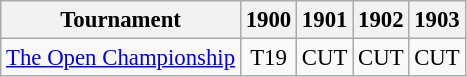<table class="wikitable" style="font-size:95%;text-align:center;">
<tr>
<th>Tournament</th>
<th>1900</th>
<th>1901</th>
<th>1902</th>
<th>1903</th>
</tr>
<tr>
<td align="left"><a href='#'>The Open Championship</a></td>
<td>T19</td>
<td>CUT</td>
<td>CUT</td>
<td>CUT</td>
</tr>
</table>
